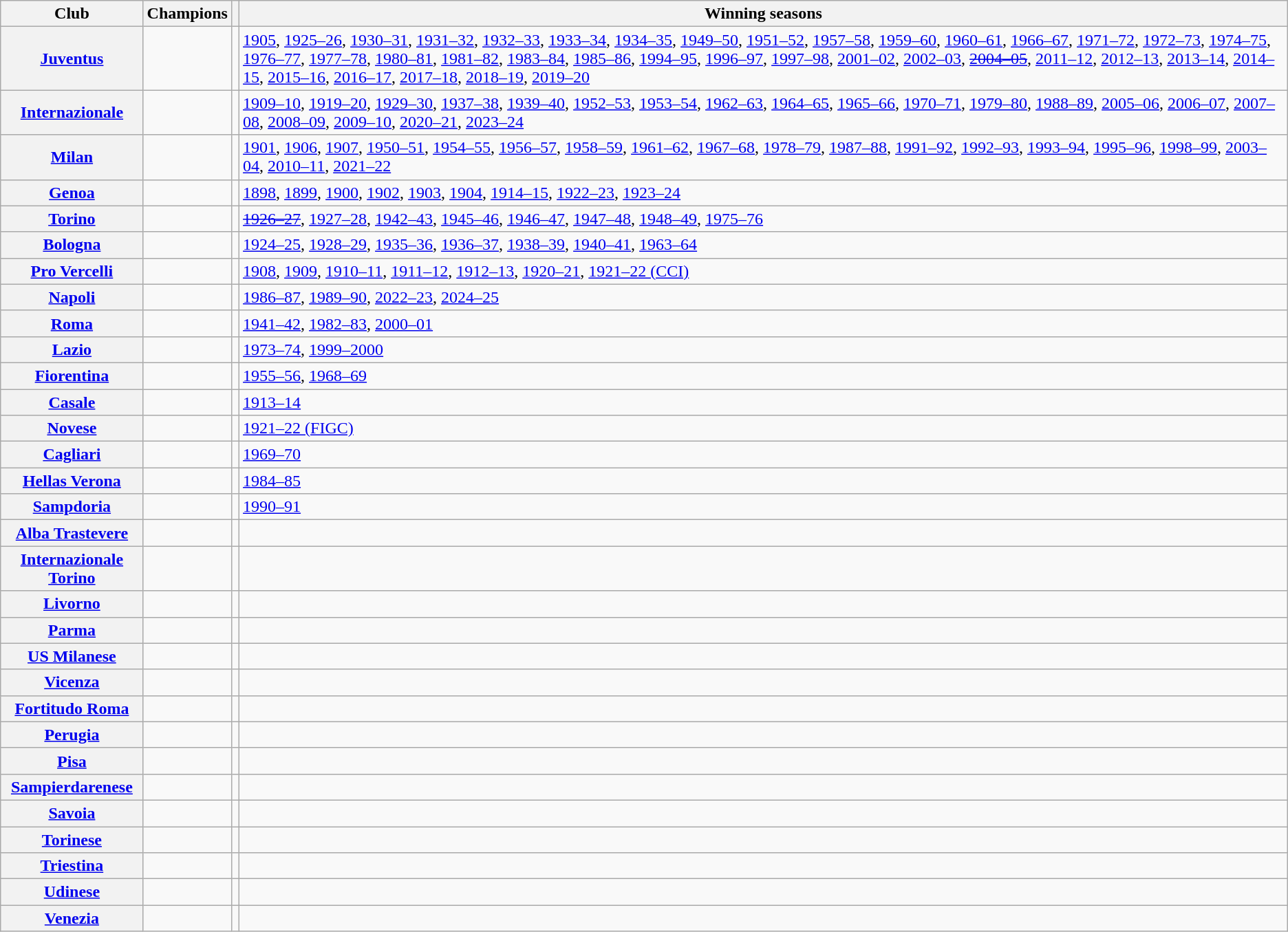<table class="wikitable plainrowheaders">
<tr>
<th scope=col>Club</th>
<th scope=col>Champions</th>
<th></th>
<th scope=col>Winning seasons</th>
</tr>
<tr>
<th scope=row><strong><a href='#'>Juventus</a></strong> </th>
<td></td>
<td></td>
<td><a href='#'>1905</a>, <a href='#'>1925–26</a>, <a href='#'>1930–31</a>, <a href='#'>1931–32</a>, <a href='#'>1932–33</a>, <a href='#'>1933–34</a>, <a href='#'>1934–35</a>, <a href='#'>1949–50</a>, <a href='#'>1951–52</a>, <a href='#'>1957–58</a>, <a href='#'>1959–60</a>, <a href='#'>1960–61</a>, <a href='#'>1966–67</a>, <a href='#'>1971–72</a>, <a href='#'>1972–73</a>, <a href='#'>1974–75</a>, <a href='#'>1976–77</a>, <a href='#'>1977–78</a>, <a href='#'>1980–81</a>, <a href='#'>1981–82</a>, <a href='#'>1983–84</a>, <a href='#'>1985–86</a>, <a href='#'>1994–95</a>, <a href='#'>1996–97</a>, <a href='#'>1997–98</a>, <a href='#'>2001–02</a>, <a href='#'>2002–03</a>, <a href='#'><s>2004–05</s></a>, <a href='#'>2011–12</a>, <a href='#'>2012–13</a>, <a href='#'>2013–14</a>, <a href='#'>2014–15</a>, <a href='#'>2015–16</a>, <a href='#'>2016–17</a>, <a href='#'>2017–18</a>, <a href='#'>2018–19</a>, <a href='#'>2019–20</a></td>
</tr>
<tr>
<th scope=row><strong><a href='#'>Internazionale</a></strong> </th>
<td></td>
<td></td>
<td><a href='#'>1909–10</a>, <a href='#'>1919–20</a>, <a href='#'>1929–30</a>, <a href='#'>1937–38</a>, <a href='#'>1939–40</a>, <a href='#'>1952–53</a>, <a href='#'>1953–54</a>, <a href='#'>1962–63</a>, <a href='#'>1964–65</a>, <a href='#'>1965–66</a>, <a href='#'>1970–71</a>, <a href='#'>1979–80</a>, <a href='#'>1988–89</a>, <a href='#'>2005–06</a>, <a href='#'>2006–07</a>, <a href='#'>2007–08</a>, <a href='#'>2008–09</a>, <a href='#'>2009–10</a>, <a href='#'>2020–21</a>, <a href='#'>2023–24</a></td>
</tr>
<tr>
<th scope=row><strong><a href='#'>Milan</a></strong> </th>
<td></td>
<td></td>
<td><a href='#'>1901</a>, <a href='#'>1906</a>, <a href='#'>1907</a>, <a href='#'>1950–51</a>, <a href='#'>1954–55</a>, <a href='#'>1956–57</a>, <a href='#'>1958–59</a>, <a href='#'>1961–62</a>, <a href='#'>1967–68</a>, <a href='#'>1978–79</a>, <a href='#'>1987–88</a>, <a href='#'>1991–92</a>, <a href='#'>1992–93</a>, <a href='#'>1993–94</a>, <a href='#'>1995–96</a>, <a href='#'>1998–99</a>, <a href='#'>2003–04</a>, <a href='#'>2010–11</a>, <a href='#'>2021–22</a></td>
</tr>
<tr>
<th scope=row><strong><a href='#'>Genoa</a></strong></th>
<td></td>
<td></td>
<td><a href='#'>1898</a>, <a href='#'>1899</a>, <a href='#'>1900</a>, <a href='#'>1902</a>, <a href='#'>1903</a>, <a href='#'>1904</a>, <a href='#'>1914–15</a>, <a href='#'>1922–23</a>, <a href='#'>1923–24</a></td>
</tr>
<tr>
<th scope=row><strong><a href='#'>Torino</a></strong></th>
<td></td>
<td></td>
<td><a href='#'><s>1926–27</s></a>, <a href='#'>1927–28</a>, <a href='#'>1942–43</a>, <a href='#'>1945–46</a>, <a href='#'>1946–47</a>, <a href='#'>1947–48</a>, <a href='#'>1948–49</a>, <a href='#'>1975–76</a></td>
</tr>
<tr>
<th scope=row><strong><a href='#'>Bologna</a></strong></th>
<td></td>
<td></td>
<td><a href='#'>1924–25</a>, <a href='#'>1928–29</a>, <a href='#'>1935–36</a>, <a href='#'>1936–37</a>, <a href='#'>1938–39</a>, <a href='#'>1940–41</a>, <a href='#'>1963–64</a></td>
</tr>
<tr>
<th scope=row><a href='#'>Pro Vercelli</a></th>
<td></td>
<td></td>
<td><a href='#'>1908</a>, <a href='#'>1909</a>, <a href='#'>1910–11</a>, <a href='#'>1911–12</a>, <a href='#'>1912–13</a>, <a href='#'>1920–21</a>, <a href='#'>1921–22 (CCI)</a></td>
</tr>
<tr>
<th scope=row><strong><a href='#'>Napoli</a></strong></th>
<td></td>
<td></td>
<td><a href='#'>1986–87</a>, <a href='#'>1989–90</a>, <a href='#'>2022–23</a>, <a href='#'>2024–25</a></td>
</tr>
<tr>
<th scope=row><strong><a href='#'>Roma</a></strong></th>
<td></td>
<td></td>
<td><a href='#'>1941–42</a>, <a href='#'>1982–83</a>, <a href='#'>2000–01</a></td>
</tr>
<tr>
<th scope=row><strong><a href='#'>Lazio</a></strong></th>
<td></td>
<td></td>
<td><a href='#'>1973–74</a>, <a href='#'>1999–2000</a></td>
</tr>
<tr>
<th scope=row><strong><a href='#'>Fiorentina</a></strong></th>
<td></td>
<td></td>
<td><a href='#'>1955–56</a>, <a href='#'>1968–69</a></td>
</tr>
<tr>
<th scope=row><a href='#'>Casale</a></th>
<td></td>
<td></td>
<td><a href='#'>1913–14</a></td>
</tr>
<tr>
<th scope=row><a href='#'>Novese</a></th>
<td></td>
<td></td>
<td><a href='#'>1921–22 (FIGC)</a></td>
</tr>
<tr>
<th scope=row><strong><a href='#'>Cagliari</a></strong></th>
<td></td>
<td></td>
<td><a href='#'>1969–70</a></td>
</tr>
<tr>
<th scope=row><strong><a href='#'>Hellas Verona</a></strong></th>
<td></td>
<td></td>
<td><a href='#'>1984–85</a></td>
</tr>
<tr>
<th scope=row><a href='#'>Sampdoria</a></th>
<td></td>
<td></td>
<td><a href='#'>1990–91</a></td>
</tr>
<tr>
<th scope=row><a href='#'>Alba Trastevere</a></th>
<td></td>
<td></td>
<td></td>
</tr>
<tr>
<th scope=row><a href='#'>Internazionale Torino</a></th>
<td></td>
<td></td>
<td></td>
</tr>
<tr>
<th scope=row><a href='#'>Livorno</a></th>
<td></td>
<td></td>
<td></td>
</tr>
<tr>
<th scope=row><strong><a href='#'>Parma</a></strong></th>
<td></td>
<td></td>
<td></td>
</tr>
<tr>
<th scope=row><a href='#'>US Milanese</a></th>
<td></td>
<td></td>
<td></td>
</tr>
<tr>
<th scope=row><a href='#'>Vicenza</a></th>
<td></td>
<td></td>
<td></td>
</tr>
<tr>
<th scope=row><a href='#'>Fortitudo Roma</a></th>
<td></td>
<td></td>
<td></td>
</tr>
<tr>
<th scope=row><a href='#'>Perugia</a></th>
<td></td>
<td></td>
<td></td>
</tr>
<tr>
<th scope=row><a href='#'>Pisa</a></th>
<td></td>
<td></td>
<td></td>
</tr>
<tr>
<th scope=row><a href='#'>Sampierdarenese</a></th>
<td></td>
<td></td>
<td></td>
</tr>
<tr>
<th scope=row><a href='#'>Savoia</a></th>
<td></td>
<td></td>
<td></td>
</tr>
<tr>
<th scope=row><a href='#'>Torinese</a></th>
<td></td>
<td></td>
<td></td>
</tr>
<tr>
<th scope=row><a href='#'>Triestina</a></th>
<td></td>
<td></td>
<td></td>
</tr>
<tr>
<th scope=row><strong><a href='#'>Udinese</a></strong></th>
<td></td>
<td></td>
<td></td>
</tr>
<tr>
<th scope=row><strong><a href='#'>Venezia</a></strong></th>
<td></td>
<td></td>
<td></td>
</tr>
</table>
